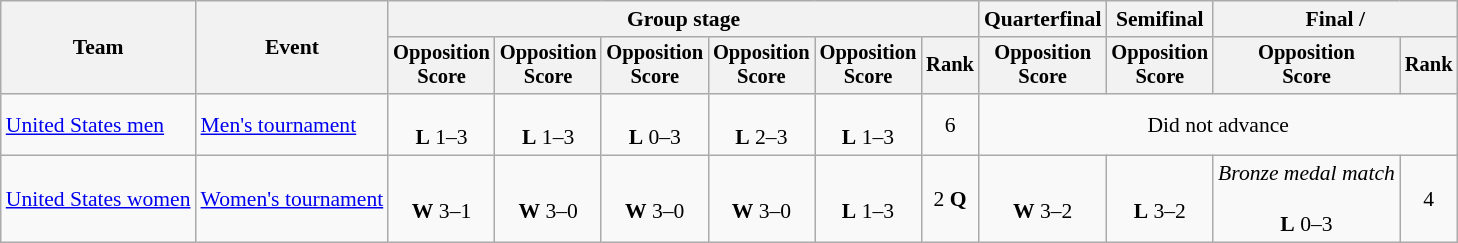<table class=wikitable style=font-size:90%;text-align:center>
<tr>
<th rowspan=2>Team</th>
<th rowspan=2>Event</th>
<th colspan=6>Group stage</th>
<th>Quarterfinal</th>
<th>Semifinal</th>
<th colspan=2>Final / </th>
</tr>
<tr style=font-size:95%>
<th>Opposition<br>Score</th>
<th>Opposition<br>Score</th>
<th>Opposition<br>Score</th>
<th>Opposition<br>Score</th>
<th>Opposition<br>Score</th>
<th>Rank</th>
<th>Opposition<br>Score</th>
<th>Opposition<br>Score</th>
<th>Opposition<br>Score</th>
<th>Rank</th>
</tr>
<tr>
<td align=left><a href='#'>United States men</a></td>
<td align=left><a href='#'>Men's tournament</a></td>
<td><br><strong>L</strong> 1–3</td>
<td><br><strong>L</strong> 1–3</td>
<td><br><strong>L</strong> 0–3</td>
<td><br><strong>L</strong> 2–3</td>
<td><br><strong>L</strong> 1–3</td>
<td>6</td>
<td colspan=4>Did not advance</td>
</tr>
<tr>
<td align=left><a href='#'>United States women</a></td>
<td align=left><a href='#'>Women's tournament</a></td>
<td><br><strong>W</strong> 3–1</td>
<td><br><strong>W</strong> 3–0</td>
<td><br><strong>W</strong> 3–0</td>
<td><br><strong>W</strong> 3–0</td>
<td><br><strong>L</strong> 1–3</td>
<td>2 <strong>Q</strong></td>
<td><br><strong>W</strong> 3–2</td>
<td><br><strong>L</strong> 3–2</td>
<td><em>Bronze medal match</em><br><br><strong>L</strong> 0–3</td>
<td>4</td>
</tr>
</table>
